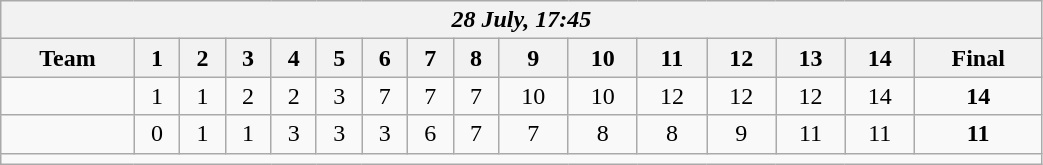<table class=wikitable style="text-align:center; width: 55%">
<tr>
<th colspan=17><em>28 July, 17:45</em></th>
</tr>
<tr>
<th>Team</th>
<th>1</th>
<th>2</th>
<th>3</th>
<th>4</th>
<th>5</th>
<th>6</th>
<th>7</th>
<th>8</th>
<th>9</th>
<th>10</th>
<th>11</th>
<th>12</th>
<th>13</th>
<th>14</th>
<th>Final</th>
</tr>
<tr>
<td align=left><strong></strong></td>
<td>1</td>
<td>1</td>
<td>2</td>
<td>2</td>
<td>3</td>
<td>7</td>
<td>7</td>
<td>7</td>
<td>10</td>
<td>10</td>
<td>12</td>
<td>12</td>
<td>12</td>
<td>14</td>
<td><strong>14</strong></td>
</tr>
<tr>
<td align=left></td>
<td>0</td>
<td>1</td>
<td>1</td>
<td>3</td>
<td>3</td>
<td>3</td>
<td>6</td>
<td>7</td>
<td>7</td>
<td>8</td>
<td>8</td>
<td>9</td>
<td>11</td>
<td>11</td>
<td><strong>11</strong></td>
</tr>
<tr>
<td colspan=17></td>
</tr>
</table>
